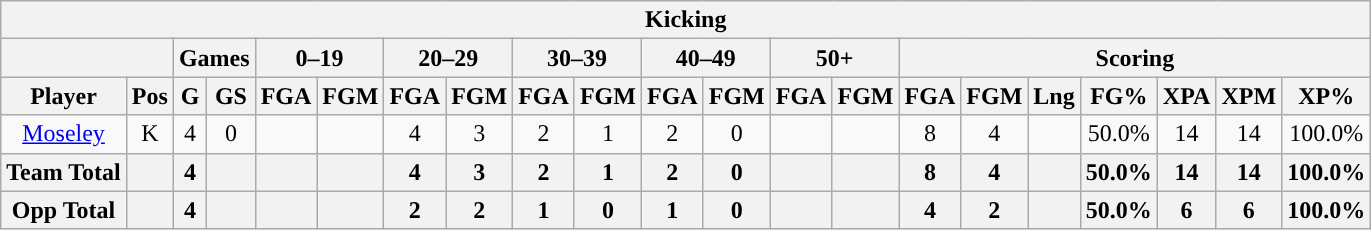<table class="wikitable" style="text-align:center">
<tr>
<th colspan="21">Kicking</th>
</tr>
<tr>
<th colspan="2"></th>
<th colspan="2">Games</th>
<th colspan="2">0–19</th>
<th colspan="2">20–29</th>
<th colspan="2">30–39</th>
<th colspan="2">40–49</th>
<th colspan="2">50+</th>
<th colspan="7">Scoring</th>
</tr>
<tr>
<th>Player</th>
<th>Pos</th>
<th>G</th>
<th>GS</th>
<th>FGA</th>
<th>FGM</th>
<th>FGA</th>
<th>FGM</th>
<th>FGA</th>
<th>FGM</th>
<th>FGA</th>
<th>FGM</th>
<th>FGA</th>
<th>FGM</th>
<th>FGA</th>
<th>FGM</th>
<th>Lng</th>
<th>FG%</th>
<th>XPA</th>
<th>XPM</th>
<th>XP%</th>
</tr>
<tr>
<td><a href='#'>Moseley</a></td>
<td>K</td>
<td>4</td>
<td>0</td>
<td></td>
<td></td>
<td>4</td>
<td>3</td>
<td>2</td>
<td>1</td>
<td>2</td>
<td>0</td>
<td></td>
<td></td>
<td>8</td>
<td>4</td>
<td></td>
<td>50.0%</td>
<td>14</td>
<td>14</td>
<td>100.0%</td>
</tr>
<tr>
<th>Team Total</th>
<th></th>
<th>4</th>
<th></th>
<th></th>
<th></th>
<th>4</th>
<th>3</th>
<th>2</th>
<th>1</th>
<th>2</th>
<th>0</th>
<th></th>
<th></th>
<th>8</th>
<th>4</th>
<th></th>
<th>50.0%</th>
<th>14</th>
<th>14</th>
<th>100.0%</th>
</tr>
<tr>
<th>Opp Total</th>
<th></th>
<th>4</th>
<th></th>
<th></th>
<th></th>
<th>2</th>
<th>2</th>
<th>1</th>
<th>0</th>
<th>1</th>
<th>0</th>
<th></th>
<th></th>
<th>4</th>
<th>2</th>
<th></th>
<th>50.0%</th>
<th>6</th>
<th>6</th>
<th>100.0%</th>
</tr>
</table>
